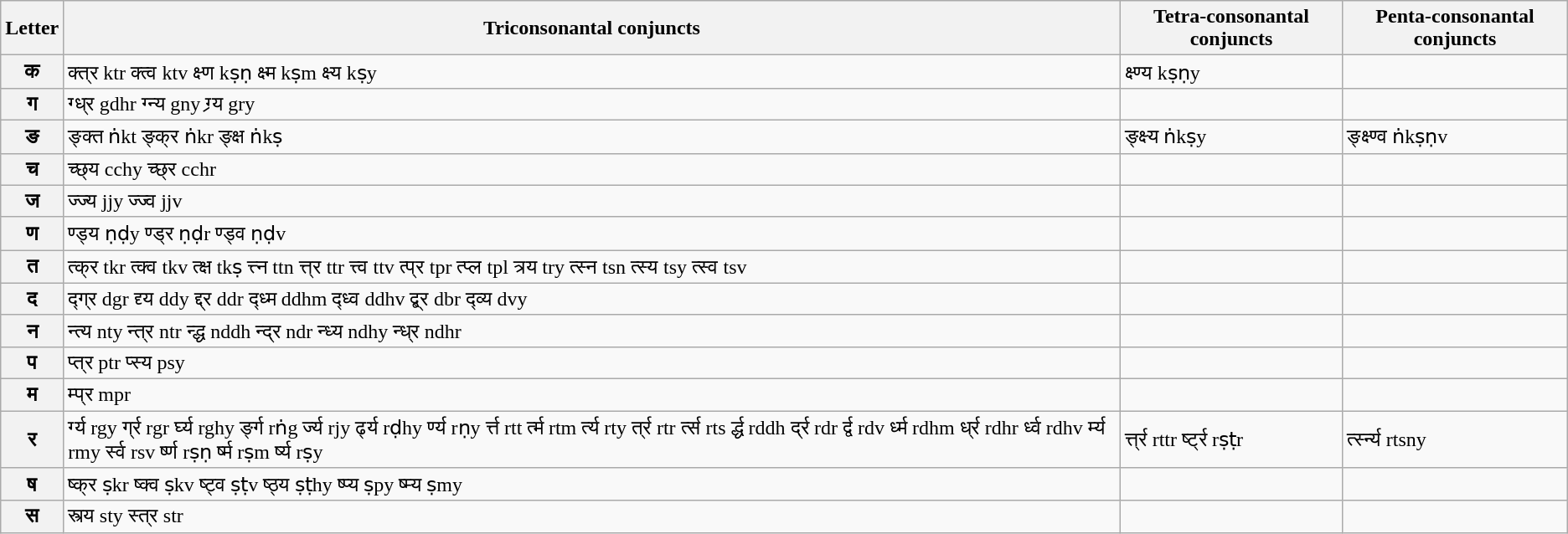<table class="wikitable">
<tr>
<th>Letter</th>
<th>Triconsonantal conjuncts</th>
<th>Tetra-consonantal conjuncts</th>
<th>Penta-consonantal conjuncts</th>
</tr>
<tr style="font-family: Siddhanta, 'Sanskrit Text', serif, sans-serif;">
<th>क</th>
<td>क्त्र ktr क्त्व ktv क्ष्ण kṣṇ क्ष्म kṣm क्ष्य kṣy</td>
<td>क्ष्ण्य kṣṇy</td>
<td></td>
</tr>
<tr style="font-family: Siddhanta, 'Sanskrit Text', serif, sans-serif;">
<th>ग</th>
<td>ग्ध्र gdhr ग्न्य gny ग्र्य gry</td>
<td></td>
<td></td>
</tr>
<tr style="font-family: Siddhanta, 'Sanskrit Text', serif, sans-serif;">
<th>ङ</th>
<td>ङ्क्त ṅkt ङ्क्र ṅkr ङ्क्ष ṅkṣ</td>
<td>ङ्क्ष्य ṅkṣy</td>
<td>ङ्क्ष्ण्व ṅkṣṇv</td>
</tr>
<tr style="font-family: Siddhanta, 'Sanskrit Text', serif, sans-serif;">
<th>च</th>
<td>च्छ्य cchy च्छ्र cchr</td>
<td></td>
<td></td>
</tr>
<tr style="font-family: Siddhanta, 'Sanskrit Text', serif, sans-serif;">
<th>ज</th>
<td>ज्ज्य jjy ज्ज्व jjv</td>
<td></td>
<td></td>
</tr>
<tr style="font-family: Siddhanta, 'Sanskrit Text', serif, sans-serif;">
<th>ण</th>
<td>ण्ड्य ṇḍy ण्ड्र ṇḍr ण्ड्व ṇḍv</td>
<td></td>
<td></td>
</tr>
<tr style="font-family: Siddhanta, 'Sanskrit Text', serif, sans-serif;">
<th>त</th>
<td>त्क्र tkr त्क्व tkv त्क्ष tkṣ त्त्न ttn त्त्र ttr त्त्व ttv त्प्र tpr त्प्ल tpl त्र्य try त्स्न tsn त्स्य tsy त्स्व tsv</td>
<td></td>
<td></td>
</tr>
<tr style="font-family: Siddhanta, 'Sanskrit Text', serif, sans-serif;">
<th>द</th>
<td>द्ग्र dgr द्द्य ddy द्द्र ddr द्ध्म ddhm द्ध्व ddhv द्ब्र dbr द्व्य dvy</td>
<td></td>
<td></td>
</tr>
<tr style="font-family: Siddhanta, 'Sanskrit Text', serif, sans-serif;">
<th>न</th>
<td>न्त्य nty न्त्र ntr न्द्ध nddh न्द्र ndr न्ध्य ndhy न्ध्र ndhr</td>
<td></td>
<td></td>
</tr>
<tr style="font-family: Siddhanta, 'Sanskrit Text', serif, sans-serif;">
<th>प</th>
<td>प्त्र ptr प्स्य psy</td>
<td></td>
<td></td>
</tr>
<tr style="font-family: Siddhanta, 'Sanskrit Text', serif, sans-serif;">
<th>म</th>
<td>म्प्र mpr</td>
<td></td>
<td></td>
</tr>
<tr style="font-family: Siddhanta, 'Sanskrit Text', serif, sans-serif;">
<th>र</th>
<td>र्ग्य rgy र्ग्र rgr र्घ्य rghy र्ङ्ग rṅg र्ज्य rjy र्ढ्य rḍhy र्ण्य rṇy र्त्त rtt र्त्म rtm र्त्य rty र्त्र rtr र्त्स rts र्द्ध rddh र्द्र rdr र्द्व rdv र्ध्म rdhm र्ध्र rdhr र्ध्व rdhv र्म्य rmy र्स्व rsv र्ष्ण rṣṇ र्ष्म rṣm र्ष्य rṣy</td>
<td>र्त्त्र rttr र्ष्ट्र rṣṭr</td>
<td>र्त्स्न्य rtsny</td>
</tr>
<tr style="font-family: Siddhanta, 'Sanskrit Text', serif, sans-serif;">
<th>ष</th>
<td>ष्क्र ṣkr ष्क्व ṣkv ष्ट्व ṣṭv ष्ठ्य ṣṭhy ष्प्य ṣpy ष्म्य ṣmy</td>
<td></td>
<td></td>
</tr>
<tr style="font-family: Siddhanta, 'Sanskrit Text', serif, sans-serif;">
<th>स</th>
<td>स्त्य sty स्त्र str</td>
<td></td>
<td></td>
</tr>
</table>
